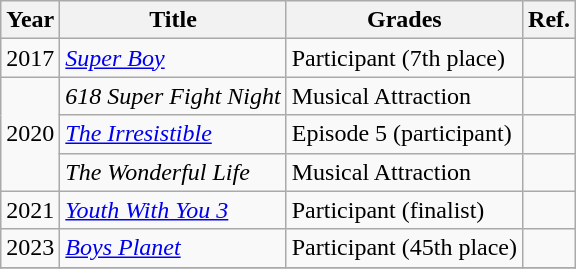<table class="wikitable">
<tr>
<th>Year</th>
<th>Title</th>
<th>Grades</th>
<th>Ref.</th>
</tr>
<tr>
<td>2017</td>
<td><em><a href='#'>Super Boy</a></em></td>
<td>Participant (7th place)</td>
<td></td>
</tr>
<tr>
<td rowspan="3">2020</td>
<td><em>618 Super Fight Night</em></td>
<td>Musical Attraction</td>
<td></td>
</tr>
<tr>
<td><em><a href='#'>The Irresistible</a></em></td>
<td>Episode 5 (participant)</td>
<td></td>
</tr>
<tr>
<td><em>The Wonderful Life</em></td>
<td>Musical Attraction</td>
<td></td>
</tr>
<tr>
<td>2021</td>
<td><em><a href='#'>Youth With You 3</a></em></td>
<td>Participant (finalist)</td>
<td></td>
</tr>
<tr>
<td>2023</td>
<td><em><a href='#'>Boys Planet</a></em></td>
<td>Participant (45th place)</td>
<td></td>
</tr>
<tr>
</tr>
</table>
